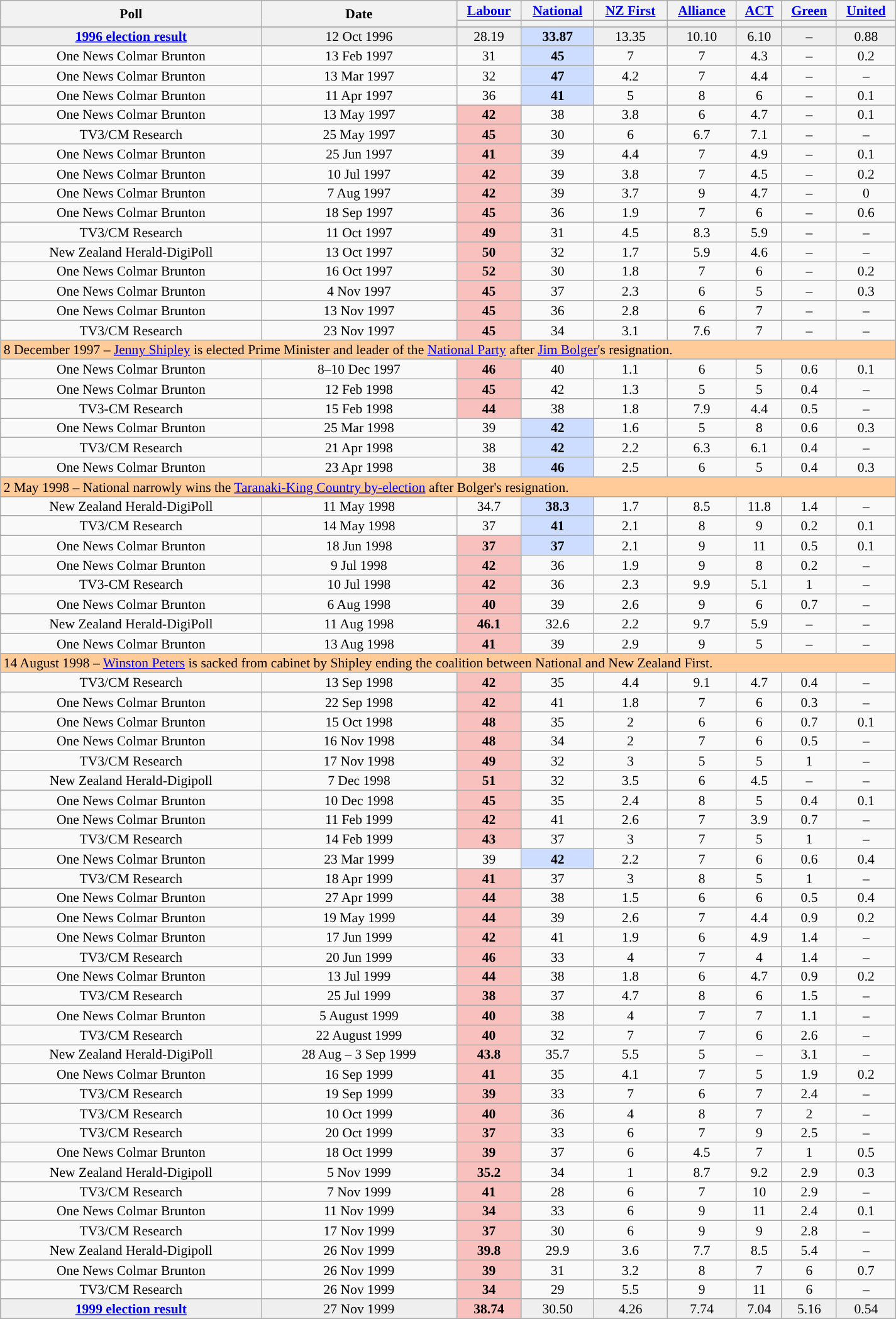<table class="wikitable sortable" style="width:950px;font-size:90%;line-height:14px;text-align:center;">
<tr>
<th style="width:270px;" rowspan="2">Poll</th>
<th style="width:200px;" rowspan="2">Date</th>
<th><a href='#'>Labour</a></th>
<th><a href='#'>National</a></th>
<th><a href='#'>NZ First</a></th>
<th><a href='#'>Alliance</a></th>
<th><a href='#'>ACT</a></th>
<th><a href='#'>Green</a></th>
<th><a href='#'>United</a></th>
</tr>
<tr>
<th class="unsortable" style="color:inherit;background:"></th>
<th class="unsortable" style="color:inherit;background:"></th>
<th class="unsortable" style="color:inherit;background:"></th>
<th class="unsortable" style="color:inherit;background:"></th>
<th class="unsortable" style="color:inherit;background:"></th>
<th class="unsortable" style="color:inherit;background:"></th>
<th class="unsortable" style="color:inherit;background:"></th>
</tr>
<tr>
</tr>
<tr style="background:#EFEFEF; font-weight:italic;">
<td><strong><a href='#'>1996 election result</a></strong></td>
<td data-sort-value="1996-10-12">12 Oct 1996</td>
<td>28.19</td>
<td style="background:#CCDDFF"><strong>33.87</strong></td>
<td>13.35</td>
<td>10.10</td>
<td>6.10</td>
<td>–</td>
<td>0.88</td>
</tr>
<tr>
<td>One News Colmar Brunton</td>
<td data-sort-value="1997-02-13">13 Feb 1997</td>
<td>31</td>
<td style="background:#CCDDFF"><strong>45</strong></td>
<td>7</td>
<td>7</td>
<td>4.3</td>
<td>–</td>
<td>0.2</td>
</tr>
<tr>
<td>One News Colmar Brunton</td>
<td data-sort-value="1997-03-13">13 Mar 1997</td>
<td>32</td>
<td style="background:#CCDDFF"><strong>47</strong></td>
<td>4.2</td>
<td>7</td>
<td>4.4</td>
<td>–</td>
<td>–</td>
</tr>
<tr>
<td>One News Colmar Brunton</td>
<td data-sort-value="1997-04-11">11 Apr 1997</td>
<td>36</td>
<td style="background:#CCDDFF"><strong>41</strong></td>
<td>5</td>
<td>8</td>
<td>6</td>
<td>–</td>
<td>0.1</td>
</tr>
<tr>
<td>One News Colmar Brunton</td>
<td data-sort-value="1997-05-13">13 May 1997</td>
<td style="background:#F8C1BE"><strong>42</strong></td>
<td>38</td>
<td>3.8</td>
<td>6</td>
<td>4.7</td>
<td>–</td>
<td>0.1</td>
</tr>
<tr>
<td>TV3/CM Research</td>
<td data-sort-value="1997-05-25">25 May 1997</td>
<td style="background:#F8C1BE"><strong>45</strong></td>
<td>30</td>
<td>6</td>
<td>6.7</td>
<td>7.1</td>
<td>–</td>
<td>–</td>
</tr>
<tr>
<td>One News Colmar Brunton</td>
<td data-sort-value="1997-06-25">25 Jun 1997</td>
<td style="background:#F8C1BE"><strong>41</strong></td>
<td>39</td>
<td>4.4</td>
<td>7</td>
<td>4.9</td>
<td>–</td>
<td>0.1</td>
</tr>
<tr>
<td>One News Colmar Brunton</td>
<td data-sort-value="1997-07-10">10 Jul 1997</td>
<td style="background:#F8C1BE"><strong>42</strong></td>
<td>39</td>
<td>3.8</td>
<td>7</td>
<td>4.5</td>
<td>–</td>
<td>0.2</td>
</tr>
<tr>
<td>One News Colmar Brunton</td>
<td data-sort-value="1997-08-07">7 Aug 1997</td>
<td style="background:#F8C1BE"><strong>42</strong></td>
<td>39</td>
<td>3.7</td>
<td>9</td>
<td>4.7</td>
<td>–</td>
<td>0</td>
</tr>
<tr>
<td>One News Colmar Brunton</td>
<td data-sort-value="1997-09-18">18 Sep 1997</td>
<td style="background:#F8C1BE"><strong>45</strong></td>
<td>36</td>
<td>1.9</td>
<td>7</td>
<td>6</td>
<td>–</td>
<td>0.6</td>
</tr>
<tr>
<td>TV3/CM Research</td>
<td data-sort-value="1997-10-11">11 Oct 1997</td>
<td style="background:#F8C1BE"><strong>49</strong></td>
<td>31</td>
<td>4.5</td>
<td>8.3</td>
<td>5.9</td>
<td>–</td>
<td>–</td>
</tr>
<tr>
<td>New Zealand Herald-DigiPoll</td>
<td data-sort-value="1998-10-13">13 Oct 1997</td>
<td style="background:#F8C1BE"><strong>50</strong></td>
<td>32</td>
<td>1.7</td>
<td>5.9</td>
<td>4.6</td>
<td>–</td>
<td>–</td>
</tr>
<tr>
<td>One News Colmar Brunton</td>
<td data-sort-value="1997-10-16">16 Oct 1997</td>
<td style="background:#F8C1BE"><strong>52</strong></td>
<td>30</td>
<td>1.8</td>
<td>7</td>
<td>6</td>
<td>–</td>
<td>0.2</td>
</tr>
<tr>
<td>One News Colmar Brunton</td>
<td data-sort-value="1997-11-04">4 Nov 1997</td>
<td style="background:#F8C1BE"><strong>45</strong></td>
<td>37</td>
<td>2.3</td>
<td>6</td>
<td>5</td>
<td>–</td>
<td>0.3</td>
</tr>
<tr>
<td>One News Colmar Brunton</td>
<td data-sort-value="1997-11-13">13 Nov 1997</td>
<td style="background:#F8C1BE"><strong>45</strong></td>
<td>36</td>
<td>2.8</td>
<td>6</td>
<td>7</td>
<td>–</td>
<td>–</td>
</tr>
<tr>
<td>TV3/CM Research</td>
<td data-sort-value="1997-11-23">23 Nov 1997</td>
<td style="background:#F8C1BE"><strong>45</strong></td>
<td>34</td>
<td>3.1</td>
<td>7.6</td>
<td>7</td>
<td>–</td>
<td>–</td>
</tr>
<tr>
<td colspan="9" style="background:#fc9;text-align:left;">8 December 1997 – <a href='#'>Jenny Shipley</a> is elected Prime Minister and leader of the <a href='#'>National Party</a> after <a href='#'>Jim Bolger</a>'s resignation.</td>
</tr>
<tr>
<td>One News Colmar Brunton</td>
<td data-sort-value="1997-12-08">8–10 Dec 1997</td>
<td style="background:#F8C1BE"><strong>46</strong></td>
<td>40</td>
<td>1.1</td>
<td>6</td>
<td>5</td>
<td>0.6</td>
<td>0.1</td>
</tr>
<tr>
<td>One News Colmar Brunton</td>
<td data-sort-value="1998-02-12">12 Feb 1998</td>
<td style="background:#F8C1BE"><strong>45</strong></td>
<td>42</td>
<td>1.3</td>
<td>5</td>
<td>5</td>
<td>0.4</td>
<td>–</td>
</tr>
<tr>
<td>TV3-CM Research</td>
<td data-sort-value="1998-02-15">15 Feb 1998</td>
<td style="background:#F8C1BE"><strong>44</strong></td>
<td>38</td>
<td>1.8</td>
<td>7.9</td>
<td>4.4</td>
<td>0.5</td>
<td>–</td>
</tr>
<tr>
<td>One News Colmar Brunton</td>
<td data-sort-value="1998-03-25">25 Mar 1998</td>
<td>39</td>
<td style="background:#CCDDFF"><strong>42</strong></td>
<td>1.6</td>
<td>5</td>
<td>8</td>
<td>0.6</td>
<td>0.3</td>
</tr>
<tr>
<td>TV3/CM Research</td>
<td data-sort-value="1998-04-21">21 Apr 1998</td>
<td>38</td>
<td style="background:#CCDDFF"><strong>42</strong></td>
<td>2.2</td>
<td>6.3</td>
<td>6.1</td>
<td>0.4</td>
<td>–</td>
</tr>
<tr>
<td>One News Colmar Brunton</td>
<td data-sort-value="1998-04-23">23 Apr 1998</td>
<td>38</td>
<td style="background:#CCDDFF"><strong>46</strong></td>
<td>2.5</td>
<td>6</td>
<td>5</td>
<td>0.4</td>
<td>0.3</td>
</tr>
<tr>
<td colspan="9" style="background:#fc9;text-align:left;">2 May 1998 – National narrowly wins the <a href='#'>Taranaki-King Country by-election</a> after Bolger's resignation.</td>
</tr>
<tr>
<td>New Zealand Herald-DigiPoll</td>
<td data-sort-value="1998-05-11">11 May 1998</td>
<td>34.7</td>
<td style="background:#CCDDFF"><strong>38.3</strong></td>
<td>1.7</td>
<td>8.5</td>
<td>11.8</td>
<td>1.4</td>
<td>–</td>
</tr>
<tr>
<td>TV3/CM Research</td>
<td data-sort-value="1998-05-14">14 May 1998</td>
<td>37</td>
<td style="background:#CCDDFF"><strong>41</strong></td>
<td>2.1</td>
<td>8</td>
<td>9</td>
<td>0.2</td>
<td>0.1</td>
</tr>
<tr>
<td>One News Colmar Brunton</td>
<td data-sort-value="1998-06-18">18 Jun 1998</td>
<td style="background:#F8C1BE"><strong>37</strong></td>
<td style="background:#CCDDFF"><strong>37</strong></td>
<td>2.1</td>
<td>9</td>
<td>11</td>
<td>0.5</td>
<td>0.1</td>
</tr>
<tr>
<td>One News Colmar Brunton</td>
<td data-sort-value="1998-07-09">9 Jul 1998</td>
<td style="background:#F8C1BE"><strong>42</strong></td>
<td>36</td>
<td>1.9</td>
<td>9</td>
<td>8</td>
<td>0.2</td>
<td>–</td>
</tr>
<tr>
<td>TV3-CM Research</td>
<td data-sort-value="1998-07-10">10 Jul 1998</td>
<td style="background:#F8C1BE"><strong>42</strong></td>
<td>36</td>
<td>2.3</td>
<td>9.9</td>
<td>5.1</td>
<td>1</td>
<td>–</td>
</tr>
<tr>
<td>One News Colmar Brunton</td>
<td data-sort-value="1998-08-11">6 Aug 1998</td>
<td style="background:#F8C1BE"><strong>40</strong></td>
<td>39</td>
<td>2.6</td>
<td>9</td>
<td>6</td>
<td>0.7</td>
<td>–</td>
</tr>
<tr>
<td>New Zealand Herald-DigiPoll</td>
<td data-sort-value="1998-08-11">11 Aug 1998</td>
<td style="background:#F8C1BE"><strong>46.1</strong></td>
<td>32.6</td>
<td>2.2</td>
<td>9.7</td>
<td>5.9</td>
<td>–</td>
<td>–</td>
</tr>
<tr>
<td>One News Colmar Brunton</td>
<td data-sort-value="1998-08-13">13 Aug 1998</td>
<td style="background:#F8C1BE"><strong>41</strong></td>
<td>39</td>
<td>2.9</td>
<td>9</td>
<td>5</td>
<td>–</td>
<td>–</td>
</tr>
<tr>
<td colspan="9" style="background:#fc9;text-align:left;">14 August 1998 – <a href='#'>Winston Peters</a> is sacked from cabinet by Shipley ending the coalition between National and New Zealand First.</td>
</tr>
<tr>
<td>TV3/CM Research</td>
<td data-sort-value="1998-09-13">13 Sep 1998</td>
<td style="background:#F8C1BE"><strong>42</strong></td>
<td>35</td>
<td>4.4</td>
<td>9.1</td>
<td>4.7</td>
<td>0.4</td>
<td>–</td>
</tr>
<tr>
<td>One News Colmar Brunton</td>
<td data-sort-value="1998-09-22">22 Sep 1998</td>
<td style="background:#F8C1BE"><strong>42</strong></td>
<td>41</td>
<td>1.8</td>
<td>7</td>
<td>6</td>
<td>0.3</td>
<td>–</td>
</tr>
<tr>
<td>One News Colmar Brunton</td>
<td data-sort-value="1998-10-15">15 Oct 1998</td>
<td style="background:#F8C1BE"><strong>48</strong></td>
<td>35</td>
<td>2</td>
<td>6</td>
<td>6</td>
<td>0.7</td>
<td>0.1</td>
</tr>
<tr>
<td>One News Colmar Brunton</td>
<td data-sort-value="1998-11-16">16 Nov 1998</td>
<td style="background:#F8C1BE"><strong>48</strong></td>
<td>34</td>
<td>2</td>
<td>7</td>
<td>6</td>
<td>0.5</td>
<td>–</td>
</tr>
<tr>
<td>TV3/CM Research</td>
<td data-sort-value="1998-11-17">17 Nov 1998</td>
<td style="background:#F8C1BE"><strong>49</strong></td>
<td>32</td>
<td>3</td>
<td>5</td>
<td>5</td>
<td>1</td>
<td>–</td>
</tr>
<tr>
<td>New Zealand Herald-Digipoll</td>
<td data-sort-value="1998-12-07">7 Dec 1998</td>
<td style="background:#F8C1BE"><strong>51</strong></td>
<td>32</td>
<td>3.5</td>
<td>6</td>
<td>4.5</td>
<td>–</td>
<td>–</td>
</tr>
<tr>
<td>One News Colmar Brunton</td>
<td data-sort-value="1998-12-10">10 Dec 1998</td>
<td style="background:#F8C1BE"><strong>45</strong></td>
<td>35</td>
<td>2.4</td>
<td>8</td>
<td>5</td>
<td>0.4</td>
<td>0.1</td>
</tr>
<tr>
<td>One News Colmar Brunton</td>
<td data-sort-value="1999-02-11">11 Feb 1999</td>
<td style="background:#F8C1BE"><strong>42</strong></td>
<td>41</td>
<td>2.6</td>
<td>7</td>
<td>3.9</td>
<td>0.7</td>
<td>–</td>
</tr>
<tr>
<td>TV3/CM Research</td>
<td data-sort-value="1999-02-14">14 Feb 1999</td>
<td style="background:#F8C1BE"><strong>43</strong></td>
<td>37</td>
<td>3</td>
<td>7</td>
<td>5</td>
<td>1</td>
<td>–</td>
</tr>
<tr>
<td>One News Colmar Brunton</td>
<td data-sort-value="1999-03-23">23 Mar 1999</td>
<td>39</td>
<td style="background:#CCDDFF"><strong>42</strong></td>
<td>2.2</td>
<td>7</td>
<td>6</td>
<td>0.6</td>
<td>0.4</td>
</tr>
<tr>
<td>TV3/CM Research</td>
<td data-sort-value="1999-04-18">18 Apr 1999</td>
<td style="background:#F8C1BE"><strong>41</strong></td>
<td>37</td>
<td>3</td>
<td>8</td>
<td>5</td>
<td>1</td>
<td>–</td>
</tr>
<tr>
<td>One News Colmar Brunton</td>
<td data-sort-value="1999-04-27">27 Apr 1999</td>
<td style="background:#F8C1BE"><strong>44</strong></td>
<td>38</td>
<td>1.5</td>
<td>6</td>
<td>6</td>
<td>0.5</td>
<td>0.4</td>
</tr>
<tr>
<td>One News Colmar Brunton</td>
<td data-sort-value="1999-05-19">19 May 1999</td>
<td style="background:#F8C1BE"><strong>44</strong></td>
<td>39</td>
<td>2.6</td>
<td>7</td>
<td>4.4</td>
<td>0.9</td>
<td>0.2</td>
</tr>
<tr>
<td>One News Colmar Brunton</td>
<td data-sort-value="1999-06-17">17 Jun 1999</td>
<td style="background:#F8C1BE"><strong>42</strong></td>
<td>41</td>
<td>1.9</td>
<td>6</td>
<td>4.9</td>
<td>1.4</td>
<td>–</td>
</tr>
<tr>
<td>TV3/CM Research</td>
<td data-sort-value="1999-06-20">20 Jun 1999</td>
<td style="background:#F8C1BE"><strong>46</strong></td>
<td>33</td>
<td>4</td>
<td>7</td>
<td>4</td>
<td>1.4</td>
<td>–</td>
</tr>
<tr>
<td>One News Colmar Brunton</td>
<td data-sort-value="1999-07-13">13 Jul 1999</td>
<td style="background:#F8C1BE"><strong>44</strong></td>
<td>38</td>
<td>1.8</td>
<td>6</td>
<td>4.7</td>
<td>0.9</td>
<td>0.2</td>
</tr>
<tr>
<td>TV3/CM Research</td>
<td data-sort-value="1999-07-25">25 Jul 1999</td>
<td style="background:#F8C1BE"><strong>38</strong></td>
<td>37</td>
<td>4.7</td>
<td>8</td>
<td>6</td>
<td>1.5</td>
<td>–</td>
</tr>
<tr>
<td>One News Colmar Brunton</td>
<td data-sort-value="1999-08-05">5 August 1999</td>
<td style="background:#F8C1BE"><strong>40</strong></td>
<td>38</td>
<td>4</td>
<td>7</td>
<td>7</td>
<td>1.1</td>
<td>–</td>
</tr>
<tr>
<td>TV3/CM Research</td>
<td data-sort-value="1999-08-22">22 August 1999</td>
<td style="background:#F8C1BE"><strong>40</strong></td>
<td>32</td>
<td>7</td>
<td>7</td>
<td>6</td>
<td>2.6</td>
<td>–</td>
</tr>
<tr>
<td>New Zealand Herald-DigiPoll</td>
<td data-sort-value="1999-09-03">28 Aug – 3 Sep 1999</td>
<td style="background:#F8C1BE"><strong>43.8</strong></td>
<td>35.7</td>
<td>5.5</td>
<td>5</td>
<td>–</td>
<td>3.1</td>
<td>–</td>
</tr>
<tr>
<td>One News Colmar Brunton</td>
<td data-sort-value="1999-09-16">16 Sep 1999</td>
<td style="background:#F8C1BE"><strong>41</strong></td>
<td>35</td>
<td>4.1</td>
<td>7</td>
<td>5</td>
<td>1.9</td>
<td>0.2</td>
</tr>
<tr>
<td>TV3/CM Research</td>
<td data-sort-value="1999-09-19">19 Sep 1999</td>
<td style="background:#F8C1BE"><strong>39</strong></td>
<td>33</td>
<td>7</td>
<td>6</td>
<td>7</td>
<td>2.4</td>
<td>–</td>
</tr>
<tr>
<td>TV3/CM Research</td>
<td data-sort-value="1999-10-10">10 Oct 1999</td>
<td style="background:#F8C1BE"><strong>40</strong></td>
<td>36</td>
<td>4</td>
<td>8</td>
<td>7</td>
<td>2</td>
<td>–</td>
</tr>
<tr>
<td>TV3/CM Research</td>
<td data-sort-value="1999-10-20">20 Oct 1999</td>
<td style="background:#F8C1BE"><strong>37</strong></td>
<td>33</td>
<td>6</td>
<td>7</td>
<td>9</td>
<td>2.5</td>
<td>–</td>
</tr>
<tr>
<td>One News Colmar Brunton</td>
<td data-sort-value="1999-10-18">18 Oct 1999</td>
<td style="background:#F8C1BE"><strong>39</strong></td>
<td>37</td>
<td>6</td>
<td>4.5</td>
<td>7</td>
<td>1</td>
<td>0.5</td>
</tr>
<tr>
<td>New Zealand Herald-Digipoll</td>
<td data-sort-value="1999-11-05">5 Nov 1999</td>
<td style="background:#F8C1BE"><strong>35.2</strong></td>
<td>34</td>
<td>1</td>
<td>8.7</td>
<td>9.2</td>
<td>2.9</td>
<td>0.3</td>
</tr>
<tr>
<td>TV3/CM Research</td>
<td data-sort-value="1999-11-07">7 Nov 1999</td>
<td style="background:#F8C1BE"><strong>41</strong></td>
<td>28</td>
<td>6</td>
<td>7</td>
<td>10</td>
<td>2.9</td>
<td>–</td>
</tr>
<tr>
<td>One News Colmar Brunton</td>
<td data-sort-value="1999-11-11">11 Nov 1999</td>
<td style="background:#F8C1BE"><strong>34</strong></td>
<td>33</td>
<td>6</td>
<td>9</td>
<td>11</td>
<td>2.4</td>
<td>0.1</td>
</tr>
<tr>
<td>TV3/CM Research</td>
<td data-sort-value="1999-11-17">17 Nov 1999</td>
<td style="background:#F8C1BE"><strong>37</strong></td>
<td>30</td>
<td>6</td>
<td>9</td>
<td>9</td>
<td>2.8</td>
<td>–</td>
</tr>
<tr>
<td>New Zealand Herald-Digipoll</td>
<td data-sort-value="1999-11-26">26 Nov 1999</td>
<td style="background:#F8C1BE"><strong>39.8</strong></td>
<td>29.9</td>
<td>3.6</td>
<td>7.7</td>
<td>8.5</td>
<td>5.4</td>
<td>–</td>
</tr>
<tr>
<td>One News Colmar Brunton</td>
<td data-sort-value="1999-11-26">26 Nov 1999</td>
<td style="background:#F8C1BE"><strong>39</strong></td>
<td>31</td>
<td>3.2</td>
<td>8</td>
<td>7</td>
<td>6</td>
<td>0.7</td>
</tr>
<tr>
<td>TV3/CM Research</td>
<td data-sort-value="1999-11-26">26 Nov 1999</td>
<td style="background:#F8C1BE"><strong>34</strong></td>
<td>29</td>
<td>5.5</td>
<td>9</td>
<td>11</td>
<td>6</td>
<td>–</td>
</tr>
<tr style="background:#EFEFEF; font-weight:italic;">
<td><strong><a href='#'>1999 election result</a></strong></td>
<td data-sort-value="1999-11-27">27 Nov 1999</td>
<td style="background:#F8C1BE"><strong>38.74</strong></td>
<td>30.50</td>
<td>4.26</td>
<td>7.74</td>
<td>7.04</td>
<td>5.16</td>
<td>0.54</td>
</tr>
</table>
